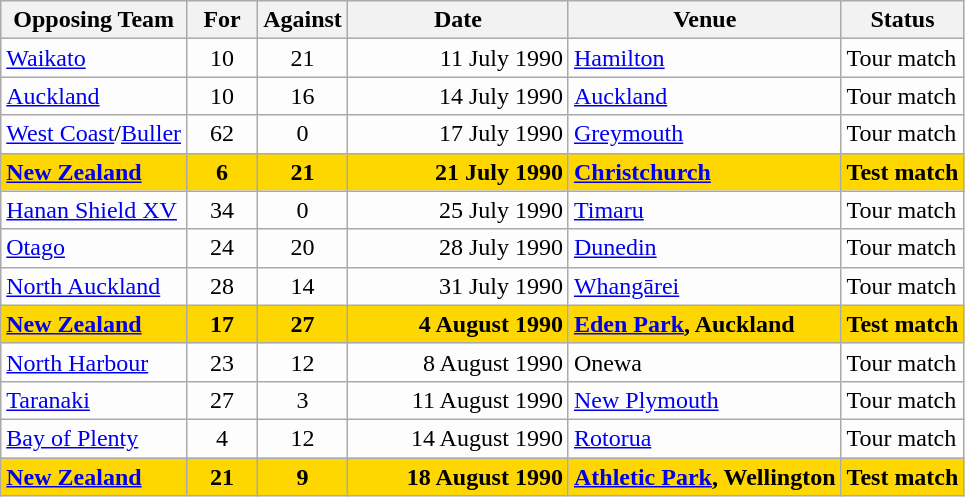<table class=wikitable>
<tr>
<th>Opposing Team</th>
<th>For</th>
<th>Against</th>
<th>Date</th>
<th>Venue</th>
<th>Status</th>
</tr>
<tr bgcolor=#fdfdfd>
<td><a href='#'>Waikato</a></td>
<td align=center width=40>10</td>
<td align=center width=40>21</td>
<td width=140 align=right>11 July 1990</td>
<td><a href='#'>Hamilton</a></td>
<td>Tour match</td>
</tr>
<tr bgcolor=#fdfdfd>
<td><a href='#'>Auckland</a></td>
<td align=center width=40>10</td>
<td align=center width=40>16</td>
<td width=140 align=right>14 July 1990</td>
<td><a href='#'>Auckland</a></td>
<td>Tour match</td>
</tr>
<tr bgcolor=#fdfdfd>
<td><a href='#'>West Coast</a>/<a href='#'>Buller</a></td>
<td align=center width=40>62</td>
<td align=center width=40>0</td>
<td width=140 align=right>17 July 1990</td>
<td><a href='#'>Greymouth</a></td>
<td>Tour match</td>
</tr>
<tr bgcolor=gold>
<td><strong><a href='#'>New Zealand</a></strong></td>
<td align=center width=40><strong>6</strong></td>
<td align=center width=40><strong>21</strong></td>
<td width=140 align=right><strong>21 July 1990</strong></td>
<td><strong><a href='#'>Christchurch</a></strong></td>
<td><strong>Test match</strong></td>
</tr>
<tr bgcolor=#fdfdfd>
<td><a href='#'>Hanan Shield XV</a></td>
<td align=center width=40>34</td>
<td align=center width=40>0</td>
<td width=140 align=right>25 July 1990</td>
<td><a href='#'>Timaru</a></td>
<td>Tour match</td>
</tr>
<tr bgcolor=#fdfdfd>
<td><a href='#'>Otago</a></td>
<td align=center width=40>24</td>
<td align=center width=40>20</td>
<td width=140 align=right>28 July 1990</td>
<td><a href='#'>Dunedin</a></td>
<td>Tour match</td>
</tr>
<tr bgcolor=#fdfdfd>
<td><a href='#'>North Auckland</a></td>
<td align=center width=40>28</td>
<td align=center width=40>14</td>
<td width=140 align=right>31 July 1990</td>
<td><a href='#'>Whangārei</a></td>
<td>Tour match</td>
</tr>
<tr bgcolor=gold>
<td><strong><a href='#'>New Zealand</a></strong></td>
<td align=center width=40><strong>17</strong></td>
<td align=center width=40><strong>27</strong></td>
<td width=140 align=right><strong>4 August 1990</strong></td>
<td><strong><a href='#'>Eden Park</a>, Auckland</strong></td>
<td><strong>Test match</strong></td>
</tr>
<tr bgcolor=#fdfdfd>
<td><a href='#'>North Harbour</a></td>
<td align=center width=40>23</td>
<td align=center width=40>12</td>
<td width=140 align=right>8 August 1990</td>
<td>Onewa</td>
<td>Tour match</td>
</tr>
<tr bgcolor=#fdfdfd>
<td><a href='#'>Taranaki</a></td>
<td align=center width=40>27</td>
<td align=center width=40>3</td>
<td width=140 align=right>11 August 1990</td>
<td><a href='#'>New Plymouth</a></td>
<td>Tour match</td>
</tr>
<tr bgcolor=#fdfdfd>
<td><a href='#'>Bay of Plenty</a></td>
<td align=center width=40>4</td>
<td align=center width=40>12</td>
<td width=140 align=right>14 August 1990</td>
<td><a href='#'>Rotorua</a></td>
<td>Tour match</td>
</tr>
<tr bgcolor=gold>
<td><strong><a href='#'>New Zealand</a></strong></td>
<td align=center width=40><strong>21</strong></td>
<td align=center width=40><strong>9</strong></td>
<td width=140 align=right><strong>18 August 1990</strong></td>
<td><strong><a href='#'>Athletic Park</a>, Wellington</strong></td>
<td><strong>Test match</strong></td>
</tr>
</table>
